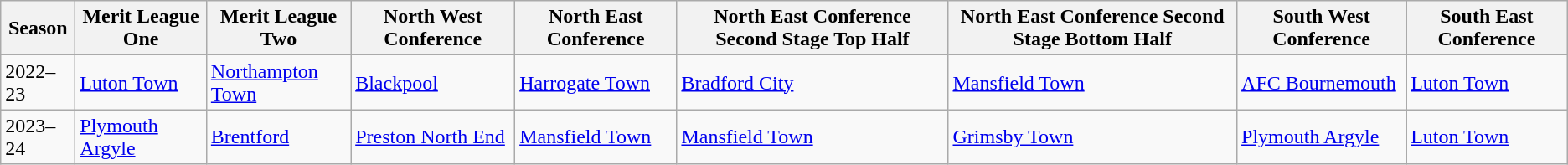<table class="wikitable">
<tr>
<th>Season</th>
<th>Merit League One</th>
<th>Merit League Two</th>
<th>North West Conference</th>
<th>North East Conference</th>
<th>North East Conference Second Stage Top Half</th>
<th>North East Conference Second Stage Bottom Half</th>
<th>South West Conference</th>
<th>South East Conference</th>
</tr>
<tr>
<td>2022–23</td>
<td><a href='#'>Luton Town</a></td>
<td><a href='#'>Northampton Town</a></td>
<td><a href='#'>Blackpool</a></td>
<td><a href='#'>Harrogate Town</a></td>
<td><a href='#'>Bradford City</a></td>
<td><a href='#'>Mansfield Town</a></td>
<td><a href='#'>AFC Bournemouth</a></td>
<td><a href='#'>Luton Town</a></td>
</tr>
<tr>
<td>2023–24</td>
<td><a href='#'>Plymouth Argyle</a></td>
<td><a href='#'>Brentford</a></td>
<td><a href='#'>Preston North End</a></td>
<td><a href='#'>Mansfield Town</a></td>
<td><a href='#'>Mansfield Town</a></td>
<td><a href='#'>Grimsby Town</a></td>
<td><a href='#'>Plymouth Argyle</a></td>
<td><a href='#'>Luton Town</a></td>
</tr>
</table>
